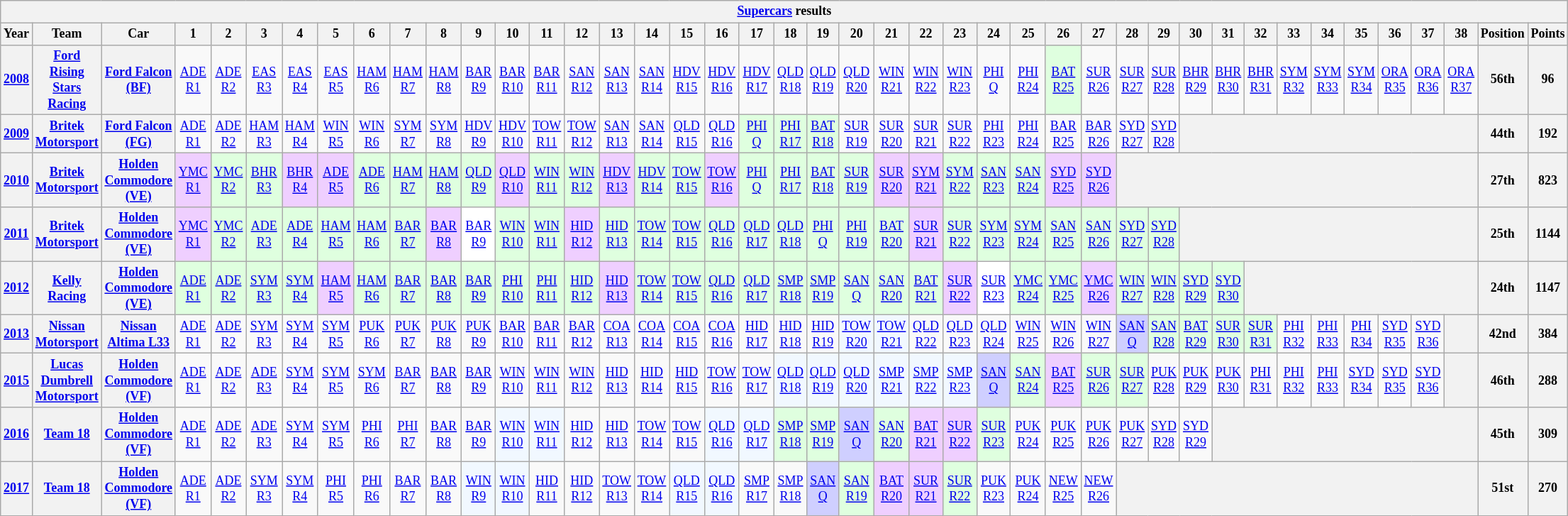<table class="wikitable" style="text-align:center; font-size:75%">
<tr>
<th colspan=45><a href='#'>Supercars</a> results</th>
</tr>
<tr>
<th>Year</th>
<th>Team</th>
<th>Car</th>
<th>1</th>
<th>2</th>
<th>3</th>
<th>4</th>
<th>5</th>
<th>6</th>
<th>7</th>
<th>8</th>
<th>9</th>
<th>10</th>
<th>11</th>
<th>12</th>
<th>13</th>
<th>14</th>
<th>15</th>
<th>16</th>
<th>17</th>
<th>18</th>
<th>19</th>
<th>20</th>
<th>21</th>
<th>22</th>
<th>23</th>
<th>24</th>
<th>25</th>
<th>26</th>
<th>27</th>
<th>28</th>
<th>29</th>
<th>30</th>
<th>31</th>
<th>32</th>
<th>33</th>
<th>34</th>
<th>35</th>
<th>36</th>
<th>37</th>
<th>38</th>
<th>Position</th>
<th>Points</th>
</tr>
<tr>
<th><a href='#'>2008</a></th>
<th><a href='#'>Ford Rising Stars Racing</a></th>
<th><a href='#'>Ford Falcon (BF)</a></th>
<td><a href='#'>ADE<br>R1</a></td>
<td><a href='#'>ADE<br>R2</a></td>
<td><a href='#'>EAS<br>R3</a></td>
<td><a href='#'>EAS<br>R4</a></td>
<td><a href='#'>EAS<br>R5</a></td>
<td><a href='#'>HAM<br>R6</a></td>
<td><a href='#'>HAM<br>R7</a></td>
<td><a href='#'>HAM<br>R8</a></td>
<td><a href='#'>BAR<br>R9</a></td>
<td><a href='#'>BAR<br>R10</a></td>
<td><a href='#'>BAR<br>R11</a></td>
<td><a href='#'>SAN<br>R12</a></td>
<td><a href='#'>SAN<br>R13</a></td>
<td><a href='#'>SAN<br>R14</a></td>
<td><a href='#'>HDV<br>R15</a></td>
<td><a href='#'>HDV<br>R16</a></td>
<td><a href='#'>HDV<br>R17</a></td>
<td><a href='#'>QLD<br>R18</a></td>
<td><a href='#'>QLD<br>R19</a></td>
<td><a href='#'>QLD<br>R20</a></td>
<td><a href='#'>WIN<br>R21</a></td>
<td><a href='#'>WIN<br>R22</a></td>
<td><a href='#'>WIN<br>R23</a></td>
<td><a href='#'>PHI<br>Q</a></td>
<td><a href='#'>PHI<br>R24</a></td>
<td style=background:#dfffdf><a href='#'>BAT<br>R25</a><br></td>
<td><a href='#'>SUR<br>R26</a></td>
<td><a href='#'>SUR<br>R27</a></td>
<td><a href='#'>SUR<br>R28</a></td>
<td><a href='#'>BHR<br>R29</a></td>
<td><a href='#'>BHR<br>R30</a></td>
<td><a href='#'>BHR<br>R31</a></td>
<td><a href='#'>SYM<br>R32</a></td>
<td><a href='#'>SYM<br>R33</a></td>
<td><a href='#'>SYM<br>R34</a></td>
<td><a href='#'>ORA<br>R35</a></td>
<td><a href='#'>ORA<br>R36</a></td>
<td><a href='#'>ORA<br>R37</a></td>
<th>56th</th>
<th>96</th>
</tr>
<tr>
<th><a href='#'>2009</a></th>
<th><a href='#'>Britek Motorsport</a></th>
<th><a href='#'>Ford Falcon (FG)</a></th>
<td><a href='#'>ADE<br>R1</a></td>
<td><a href='#'>ADE<br>R2</a></td>
<td><a href='#'>HAM<br>R3</a></td>
<td><a href='#'>HAM<br>R4</a></td>
<td><a href='#'>WIN<br>R5</a></td>
<td><a href='#'>WIN<br>R6</a></td>
<td><a href='#'>SYM<br>R7</a></td>
<td><a href='#'>SYM<br>R8</a></td>
<td><a href='#'>HDV<br>R9</a></td>
<td><a href='#'>HDV<br>R10</a></td>
<td><a href='#'>TOW<br>R11</a></td>
<td><a href='#'>TOW<br>R12</a></td>
<td><a href='#'>SAN<br>R13</a></td>
<td><a href='#'>SAN<br>R14</a></td>
<td><a href='#'>QLD<br>R15</a></td>
<td><a href='#'>QLD<br>R16</a></td>
<td style=background:#dfffdf><a href='#'>PHI<br>Q</a><br></td>
<td style=background:#dfffdf><a href='#'>PHI<br>R17</a><br></td>
<td style=background:#dfffdf><a href='#'>BAT<br>R18</a><br></td>
<td><a href='#'>SUR<br>R19</a></td>
<td><a href='#'>SUR<br>R20</a></td>
<td><a href='#'>SUR<br>R21</a></td>
<td><a href='#'>SUR<br>R22</a></td>
<td><a href='#'>PHI<br>R23</a></td>
<td><a href='#'>PHI<br>R24</a></td>
<td><a href='#'>BAR<br>R25</a></td>
<td><a href='#'>BAR<br>R26</a></td>
<td><a href='#'>SYD<br>R27</a></td>
<td><a href='#'>SYD<br>R28</a></td>
<th colspan=9></th>
<th>44th</th>
<th>192</th>
</tr>
<tr>
<th><a href='#'>2010</a></th>
<th><a href='#'>Britek Motorsport</a></th>
<th><a href='#'>Holden Commodore (VE)</a></th>
<td style=background:#efcfff><a href='#'>YMC<br>R1</a><br></td>
<td style=background:#dfffdf><a href='#'>YMC<br>R2</a><br></td>
<td style=background:#dfffdf><a href='#'>BHR<br>R3</a><br></td>
<td style=background:#efcfff><a href='#'>BHR<br>R4</a><br></td>
<td style=background:#efcfff><a href='#'>ADE<br>R5</a><br></td>
<td style=background:#dfffdf><a href='#'>ADE<br>R6</a><br></td>
<td style=background:#dfffdf><a href='#'>HAM<br>R7</a><br></td>
<td style=background:#dfffdf><a href='#'>HAM<br>R8</a><br></td>
<td style=background:#dfffdf><a href='#'>QLD<br>R9</a><br></td>
<td style=background:#efcfff><a href='#'>QLD<br>R10</a><br></td>
<td style=background:#dfffdf><a href='#'>WIN<br>R11</a><br></td>
<td style=background:#dfffdf><a href='#'>WIN<br>R12</a><br></td>
<td style=background:#efcfff><a href='#'>HDV<br>R13</a><br></td>
<td style=background:#dfffdf><a href='#'>HDV<br>R14</a><br></td>
<td style=background:#dfffdf><a href='#'>TOW<br>R15</a><br></td>
<td style=background:#efcfff><a href='#'>TOW<br>R16</a><br></td>
<td style=background:#dfffdf><a href='#'>PHI<br>Q</a><br></td>
<td style=background:#dfffdf><a href='#'>PHI<br>R17</a><br></td>
<td style=background:#dfffdf><a href='#'>BAT<br>R18</a><br></td>
<td style=background:#dfffdf><a href='#'>SUR<br>R19</a><br></td>
<td style=background:#efcfff><a href='#'>SUR<br>R20</a><br></td>
<td style=background:#efcfff><a href='#'>SYM<br>R21</a><br></td>
<td style=background:#dfffdf><a href='#'>SYM<br>R22</a><br></td>
<td style=background:#dfffdf><a href='#'>SAN<br>R23</a><br></td>
<td style=background:#dfffdf><a href='#'>SAN<br>R24</a><br></td>
<td style=background:#efcfff><a href='#'>SYD<br>R25</a><br></td>
<td style=background:#efcfff><a href='#'>SYD<br>R26</a><br></td>
<th colspan=11></th>
<th>27th</th>
<th>823</th>
</tr>
<tr>
<th><a href='#'>2011</a></th>
<th><a href='#'>Britek Motorsport</a></th>
<th><a href='#'>Holden Commodore (VE)</a></th>
<td style=background:#efcfff><a href='#'>YMC<br>R1</a><br></td>
<td style=background:#dfffdf><a href='#'>YMC<br>R2</a><br></td>
<td style=background:#dfffdf><a href='#'>ADE<br>R3</a><br></td>
<td style=background:#dfffdf><a href='#'>ADE<br>R4</a><br></td>
<td style=background:#dfffdf><a href='#'>HAM<br>R5</a><br></td>
<td style=background:#dfffdf><a href='#'>HAM<br>R6</a><br></td>
<td style=background:#dfffdf><a href='#'>BAR<br>R7</a><br></td>
<td style=background:#efcfff><a href='#'>BAR<br>R8</a><br></td>
<td style=background:#ffffff><a href='#'>BAR<br>R9</a><br></td>
<td style=background:#dfffdf><a href='#'>WIN<br>R10</a><br></td>
<td style=background:#dfffdf><a href='#'>WIN<br>R11</a><br></td>
<td style=background:#efcfff><a href='#'>HID<br>R12</a><br></td>
<td style=background:#dfffdf><a href='#'>HID<br>R13</a><br></td>
<td style=background:#dfffdf><a href='#'>TOW<br>R14</a><br></td>
<td style=background:#dfffdf><a href='#'>TOW<br>R15</a><br></td>
<td style=background:#dfffdf><a href='#'>QLD<br>R16</a><br></td>
<td style=background:#dfffdf><a href='#'>QLD<br>R17</a><br></td>
<td style=background:#dfffdf><a href='#'>QLD<br>R18</a><br></td>
<td style=background:#dfffdf><a href='#'>PHI<br>Q</a><br></td>
<td style=background:#dfffdf><a href='#'>PHI<br>R19</a><br></td>
<td style=background:#dfffdf><a href='#'>BAT<br>R20</a><br></td>
<td style=background:#efcfff><a href='#'>SUR<br>R21</a><br></td>
<td style=background:#dfffdf><a href='#'>SUR<br>R22</a><br></td>
<td style=background:#dfffdf><a href='#'>SYM<br>R23</a><br></td>
<td style=background:#dfffdf><a href='#'>SYM<br>R24</a><br></td>
<td style=background:#dfffdf><a href='#'>SAN<br>R25</a><br></td>
<td style=background:#dfffdf><a href='#'>SAN<br>R26</a><br></td>
<td style=background:#dfffdf><a href='#'>SYD<br>R27</a><br></td>
<td style=background:#dfffdf><a href='#'>SYD<br>R28</a><br></td>
<th colspan=9></th>
<th>25th</th>
<th>1144</th>
</tr>
<tr>
<th><a href='#'>2012</a></th>
<th><a href='#'>Kelly Racing</a></th>
<th><a href='#'>Holden Commodore (VE)</a></th>
<td style=background:#dfffdf><a href='#'>ADE<br>R1</a><br></td>
<td style=background:#dfffdf><a href='#'>ADE<br>R2</a><br></td>
<td style=background:#dfffdf><a href='#'>SYM<br>R3</a><br></td>
<td style=background:#dfffdf><a href='#'>SYM<br>R4</a><br></td>
<td style=background:#efcfff><a href='#'>HAM<br>R5</a><br></td>
<td style=background:#dfffdf><a href='#'>HAM<br>R6</a><br></td>
<td style=background:#dfffdf><a href='#'>BAR<br>R7</a><br></td>
<td style=background:#dfffdf><a href='#'>BAR<br>R8</a><br></td>
<td style=background:#dfffdf><a href='#'>BAR<br>R9</a><br></td>
<td style=background:#dfffdf><a href='#'>PHI<br>R10</a><br></td>
<td style=background:#dfffdf><a href='#'>PHI<br>R11</a><br></td>
<td style=background:#dfffdf><a href='#'>HID<br>R12</a><br></td>
<td style=background:#efcfff><a href='#'>HID<br>R13</a><br></td>
<td style=background:#dfffdf><a href='#'>TOW<br>R14</a><br></td>
<td style=background:#dfffdf><a href='#'>TOW<br>R15</a><br></td>
<td style=background:#dfffdf><a href='#'>QLD<br>R16</a><br></td>
<td style=background:#dfffdf><a href='#'>QLD<br>R17</a><br></td>
<td style=background:#dfffdf><a href='#'>SMP<br>R18</a><br></td>
<td style=background:#dfffdf><a href='#'>SMP<br>R19</a><br></td>
<td style=background:#dfffdf><a href='#'>SAN<br>Q</a><br></td>
<td style=background:#dfffdf><a href='#'>SAN<br>R20</a><br></td>
<td style=background:#dfffdf><a href='#'>BAT<br>R21</a><br></td>
<td style=background:#efcfff><a href='#'>SUR<br>R22</a><br></td>
<td style=background:#ffffff><a href='#'>SUR<br>R23</a><br></td>
<td style=background:#dfffdf><a href='#'>YMC<br>R24</a><br></td>
<td style=background:#dfffdf><a href='#'>YMC<br>R25</a><br></td>
<td style=background:#efcfff><a href='#'>YMC<br>R26</a><br></td>
<td style=background:#dfffdf><a href='#'>WIN<br>R27</a><br></td>
<td style=background:#dfffdf><a href='#'>WIN<br>R28</a><br></td>
<td style=background:#dfffdf><a href='#'>SYD<br>R29</a><br></td>
<td style=background:#dfffdf><a href='#'>SYD<br>R30</a><br></td>
<th colspan=7></th>
<th>24th</th>
<th>1147</th>
</tr>
<tr>
<th><a href='#'>2013</a></th>
<th><a href='#'>Nissan Motorsport</a></th>
<th><a href='#'>Nissan Altima L33</a></th>
<td><a href='#'>ADE<br>R1</a></td>
<td><a href='#'>ADE<br>R2</a></td>
<td><a href='#'>SYM<br>R3</a></td>
<td><a href='#'>SYM<br>R4</a></td>
<td><a href='#'>SYM<br>R5</a></td>
<td><a href='#'>PUK<br>R6</a></td>
<td><a href='#'>PUK<br>R7</a></td>
<td><a href='#'>PUK<br>R8</a></td>
<td><a href='#'>PUK<br>R9</a></td>
<td><a href='#'>BAR<br>R10</a></td>
<td><a href='#'>BAR<br>R11</a></td>
<td><a href='#'>BAR<br>R12</a></td>
<td><a href='#'>COA<br>R13</a></td>
<td><a href='#'>COA<br>R14</a></td>
<td><a href='#'>COA<br>R15</a></td>
<td><a href='#'>COA<br>R16</a></td>
<td><a href='#'>HID<br>R17</a></td>
<td><a href='#'>HID<br>R18</a></td>
<td><a href='#'>HID<br>R19</a></td>
<td style=background:#F1F8FF><a href='#'>TOW<br>R20</a><br></td>
<td style=background:#F1F8FF><a href='#'>TOW<br>R21</a><br></td>
<td><a href='#'>QLD<br>R22</a></td>
<td><a href='#'>QLD<br>R23</a></td>
<td><a href='#'>QLD<br>R24</a></td>
<td><a href='#'>WIN<br>R25</a></td>
<td><a href='#'>WIN<br>R26</a></td>
<td><a href='#'>WIN<br>R27</a></td>
<td style=background:#cfcfff><a href='#'>SAN<br>Q</a><br></td>
<td style=background:#dfffdf><a href='#'>SAN<br>R28</a><br></td>
<td style=background:#dfffdf><a href='#'>BAT<br>R29</a><br></td>
<td style=background:#dfffdf><a href='#'>SUR<br>R30</a><br></td>
<td style=background:#dfffdf><a href='#'>SUR<br>R31</a><br></td>
<td><a href='#'>PHI<br>R32</a></td>
<td><a href='#'>PHI<br>R33</a></td>
<td><a href='#'>PHI<br>R34</a></td>
<td><a href='#'>SYD<br>R35</a></td>
<td><a href='#'>SYD<br>R36</a></td>
<th></th>
<th>42nd</th>
<th>384</th>
</tr>
<tr>
<th><a href='#'>2015</a></th>
<th><a href='#'>Lucas Dumbrell Motorsport</a></th>
<th><a href='#'>Holden Commodore (VF)</a></th>
<td><a href='#'>ADE<br>R1</a></td>
<td><a href='#'>ADE<br>R2</a></td>
<td><a href='#'>ADE<br>R3</a></td>
<td><a href='#'>SYM<br>R4</a></td>
<td><a href='#'>SYM<br>R5</a></td>
<td><a href='#'>SYM<br>R6</a></td>
<td><a href='#'>BAR<br>R7</a></td>
<td><a href='#'>BAR<br>R8</a></td>
<td><a href='#'>BAR<br>R9</a></td>
<td><a href='#'>WIN<br>R10</a></td>
<td><a href='#'>WIN<br>R11</a></td>
<td><a href='#'>WIN<br>R12</a></td>
<td><a href='#'>HID<br>R13</a></td>
<td><a href='#'>HID<br>R14</a></td>
<td><a href='#'>HID<br>R15</a></td>
<td><a href='#'>TOW<br>R16</a></td>
<td><a href='#'>TOW<br>R17</a></td>
<td style=background:#f1f8ff><a href='#'>QLD<br>R18</a><br></td>
<td style=background:#f1f8ff><a href='#'>QLD<br>R19</a><br></td>
<td style=background:#f1f8ff><a href='#'>QLD<br>R20</a><br></td>
<td style=background:#f1f8ff><a href='#'>SMP<br>R21</a><br></td>
<td style=background:#f1f8ff><a href='#'>SMP<br>R22</a><br></td>
<td style=background:#f1f8ff><a href='#'>SMP<br>R23</a><br></td>
<td style=background:#cfcfff><a href='#'>SAN<br>Q</a><br></td>
<td style=background:#dfffdf><a href='#'>SAN<br>R24</a><br></td>
<td style=background:#efcfff><a href='#'>BAT<br>R25</a><br></td>
<td style=background:#dfffdf><a href='#'>SUR<br>R26</a><br></td>
<td style=background:#dfffdf><a href='#'>SUR<br>R27</a><br></td>
<td><a href='#'>PUK<br>R28</a></td>
<td><a href='#'>PUK<br>R29</a></td>
<td><a href='#'>PUK<br>R30</a></td>
<td><a href='#'>PHI<br>R31</a></td>
<td><a href='#'>PHI<br>R32</a></td>
<td><a href='#'>PHI<br>R33</a></td>
<td><a href='#'>SYD<br>R34</a></td>
<td><a href='#'>SYD<br>R35</a></td>
<td><a href='#'>SYD<br>R36</a></td>
<th></th>
<th>46th</th>
<th>288</th>
</tr>
<tr>
<th><a href='#'>2016</a></th>
<th><a href='#'>Team 18</a></th>
<th><a href='#'>Holden Commodore (VF)</a></th>
<td><a href='#'>ADE<br>R1</a></td>
<td><a href='#'>ADE<br>R2</a></td>
<td><a href='#'>ADE<br>R3</a></td>
<td><a href='#'>SYM<br>R4</a></td>
<td><a href='#'>SYM<br>R5</a></td>
<td><a href='#'>PHI<br>R6</a></td>
<td><a href='#'>PHI<br>R7</a></td>
<td><a href='#'>BAR<br>R8</a></td>
<td><a href='#'>BAR<br>R9</a></td>
<td style=background:#f1f8ff><a href='#'>WIN<br>R10</a><br></td>
<td style=background:#f1f8ff><a href='#'>WIN<br>R11</a><br></td>
<td><a href='#'>HID<br>R12</a></td>
<td><a href='#'>HID<br>R13</a></td>
<td><a href='#'>TOW<br>R14</a></td>
<td><a href='#'>TOW<br>R15</a></td>
<td style=background:#f1f8ff><a href='#'>QLD<br>R16</a><br></td>
<td style=background:#f1f8ff><a href='#'>QLD<br>R17</a><br></td>
<td style=background:#dfffdf><a href='#'>SMP<br>R18</a><br></td>
<td style=background:#dfffdf><a href='#'>SMP<br>R19</a><br></td>
<td style=background:#cfcfff><a href='#'>SAN<br>Q</a><br></td>
<td style=background:#dfffdf><a href='#'>SAN<br>R20</a><br></td>
<td style=background:#efcfff><a href='#'>BAT<br>R21</a><br></td>
<td style=background:#efcfff><a href='#'>SUR<br>R22</a><br></td>
<td style=background:#dfffdf><a href='#'>SUR<br>R23</a><br></td>
<td><a href='#'>PUK<br>R24</a></td>
<td><a href='#'>PUK<br>R25</a></td>
<td><a href='#'>PUK<br>R26</a></td>
<td><a href='#'>PUK<br>R27</a></td>
<td><a href='#'>SYD<br>R28</a></td>
<td><a href='#'>SYD<br>R29</a></td>
<th colspan=8></th>
<th>45th</th>
<th>309</th>
</tr>
<tr>
<th><a href='#'>2017</a></th>
<th><a href='#'>Team 18</a></th>
<th><a href='#'>Holden Commodore (VF)</a></th>
<td><a href='#'>ADE<br>R1</a></td>
<td><a href='#'>ADE<br>R2</a></td>
<td><a href='#'>SYM<br>R3</a></td>
<td><a href='#'>SYM<br>R4</a></td>
<td><a href='#'>PHI<br>R5</a></td>
<td><a href='#'>PHI<br>R6</a></td>
<td><a href='#'>BAR<br>R7</a></td>
<td><a href='#'>BAR<br>R8</a></td>
<td style=background:#f1f8ff><a href='#'>WIN<br>R9</a><br></td>
<td style=background:#f1f8ff><a href='#'>WIN<br>R10</a><br></td>
<td><a href='#'>HID<br>R11</a></td>
<td><a href='#'>HID<br>R12</a></td>
<td><a href='#'>TOW<br>R13</a></td>
<td><a href='#'>TOW<br>R14</a></td>
<td style=background:#f1f8ff><a href='#'>QLD<br>R15</a><br></td>
<td style=background:#f1f8ff><a href='#'>QLD<br>R16</a><br></td>
<td><a href='#'>SMP<br>R17</a></td>
<td><a href='#'>SMP<br>R18</a></td>
<td style=background:#cfcfff><a href='#'>SAN<br>Q</a><br></td>
<td style=background:#dfffdf><a href='#'>SAN<br>R19</a><br></td>
<td style=background:#efcfff><a href='#'>BAT<br>R20</a><br></td>
<td style=background:#efcfff><a href='#'>SUR<br>R21</a><br></td>
<td style=background:#dfffdf><a href='#'>SUR<br>R22</a><br></td>
<td><a href='#'>PUK<br>R23</a></td>
<td><a href='#'>PUK<br>R24</a></td>
<td><a href='#'>NEW<br>R25</a></td>
<td><a href='#'>NEW<br>R26</a></td>
<th colspan=11></th>
<th>51st</th>
<th>270</th>
</tr>
</table>
